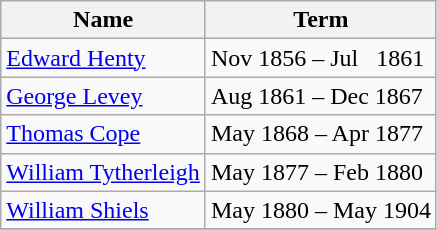<table class="wikitable">
<tr>
<th>Name</th>
<th>Term</th>
</tr>
<tr>
<td><a href='#'>Edward Henty</a></td>
<td>Nov 1856 – Jul   1861</td>
</tr>
<tr>
<td><a href='#'>George Levey</a></td>
<td>Aug 1861 – Dec 1867</td>
</tr>
<tr>
<td><a href='#'>Thomas Cope</a></td>
<td>May 1868 – Apr 1877</td>
</tr>
<tr>
<td><a href='#'>William Tytherleigh</a></td>
<td>May 1877 – Feb 1880</td>
</tr>
<tr>
<td><a href='#'>William Shiels</a></td>
<td>May 1880 – May 1904</td>
</tr>
<tr>
</tr>
</table>
